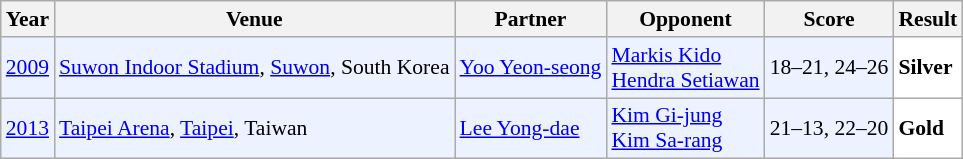<table class="sortable wikitable" style="font-size: 90%;">
<tr>
<th>Year</th>
<th>Venue</th>
<th>Partner</th>
<th>Opponent</th>
<th>Score</th>
<th>Result</th>
</tr>
<tr style="background:#ECF2FF">
<td align="center"><a href='#'>2009</a></td>
<td align="left"><a href='#'>Suwon Indoor Stadium</a>, <a href='#'>Suwon</a>, South Korea</td>
<td align="left"> <a href='#'>Yoo Yeon-seong</a></td>
<td align="left"> <a href='#'>Markis Kido</a> <br>  <a href='#'>Hendra Setiawan</a></td>
<td align="left">18–21, 24–26</td>
<td style="text-align:left; background:white"> <strong>Silver</strong></td>
</tr>
<tr style="background:#ECF2FF">
<td align="center"><a href='#'>2013</a></td>
<td align="left"><a href='#'>Taipei Arena</a>, <a href='#'>Taipei</a>, Taiwan</td>
<td align="left"> <a href='#'>Lee Yong-dae</a></td>
<td align="left"> <a href='#'>Kim Gi-jung</a> <br>  <a href='#'>Kim Sa-rang</a></td>
<td align="left">21–13, 22–20</td>
<td style="text-align:left; background:white"> <strong>Gold</strong></td>
</tr>
</table>
